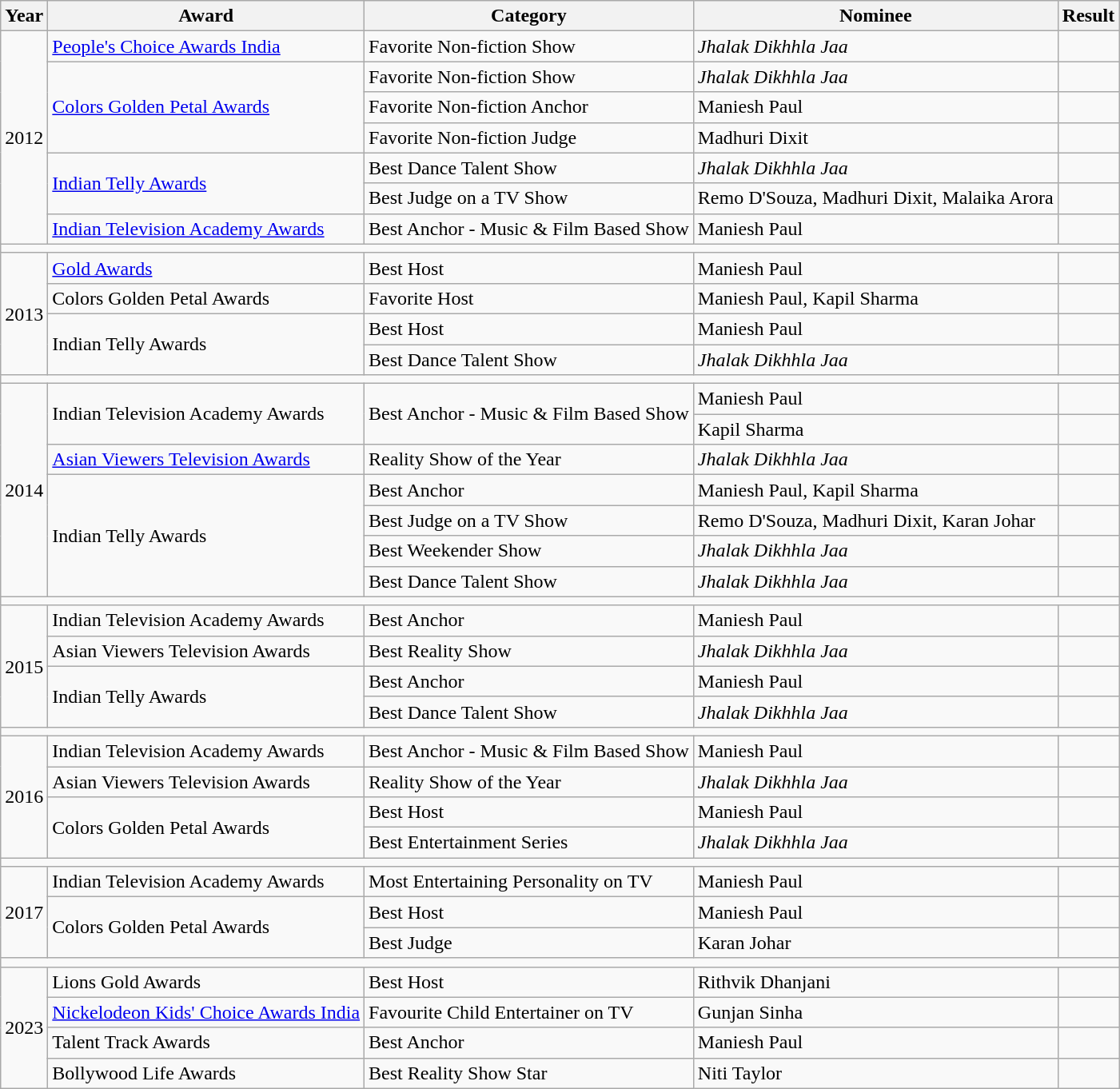<table class="wikitable plainrowheaders sortable">
<tr>
<th scope="col">Year</th>
<th scope="col">Award</th>
<th scope="col">Category</th>
<th scope="col">Nominee</th>
<th scope="col">Result</th>
</tr>
<tr>
<td rowspan="7">2012</td>
<td><a href='#'>People's Choice Awards India</a></td>
<td>Favorite Non-fiction Show</td>
<td><em>Jhalak Dikhhla Jaa</em></td>
<td></td>
</tr>
<tr>
<td rowspan="3"><a href='#'>Colors Golden Petal Awards</a></td>
<td>Favorite Non-fiction Show</td>
<td><em>Jhalak Dikhhla Jaa</em></td>
<td></td>
</tr>
<tr>
<td>Favorite Non-fiction Anchor</td>
<td>Maniesh Paul</td>
<td></td>
</tr>
<tr>
<td>Favorite Non-fiction Judge</td>
<td>Madhuri Dixit</td>
<td></td>
</tr>
<tr>
<td rowspan="2"><a href='#'>Indian Telly Awards</a></td>
<td>Best Dance Talent Show</td>
<td><em>Jhalak Dikhhla Jaa</em></td>
<td></td>
</tr>
<tr>
<td>Best Judge on a TV Show</td>
<td>Remo D'Souza, Madhuri Dixit, Malaika Arora</td>
<td></td>
</tr>
<tr>
<td><a href='#'>Indian Television Academy Awards</a></td>
<td>Best Anchor - Music & Film Based Show</td>
<td>Maniesh Paul</td>
<td></td>
</tr>
<tr>
<td colspan="5"></td>
</tr>
<tr>
<td rowspan="4">2013</td>
<td><a href='#'>Gold Awards</a></td>
<td>Best Host</td>
<td>Maniesh Paul</td>
<td></td>
</tr>
<tr>
<td>Colors Golden Petal Awards</td>
<td>Favorite Host</td>
<td>Maniesh Paul, Kapil Sharma</td>
<td></td>
</tr>
<tr>
<td rowspan="2">Indian Telly Awards</td>
<td>Best Host</td>
<td>Maniesh Paul</td>
<td></td>
</tr>
<tr>
<td>Best Dance Talent Show</td>
<td><em>Jhalak Dikhhla Jaa</em></td>
<td></td>
</tr>
<tr>
<td colspan="5"></td>
</tr>
<tr>
<td rowspan="7">2014</td>
<td rowspan="2">Indian Television Academy Awards</td>
<td rowspan="2">Best Anchor - Music & Film Based Show</td>
<td>Maniesh Paul</td>
<td></td>
</tr>
<tr>
<td>Kapil Sharma</td>
<td></td>
</tr>
<tr>
<td><a href='#'>Asian Viewers Television Awards</a></td>
<td>Reality Show of the Year</td>
<td><em>Jhalak Dikhhla Jaa</em></td>
<td></td>
</tr>
<tr>
<td rowspan="4">Indian Telly Awards</td>
<td>Best Anchor</td>
<td>Maniesh Paul, Kapil Sharma</td>
<td></td>
</tr>
<tr>
<td>Best Judge on a TV Show</td>
<td>Remo D'Souza, Madhuri Dixit, Karan Johar</td>
<td></td>
</tr>
<tr>
<td>Best Weekender Show</td>
<td><em>Jhalak Dikhhla Jaa</em></td>
<td></td>
</tr>
<tr>
<td>Best Dance Talent Show</td>
<td><em>Jhalak Dikhhla Jaa</em></td>
<td></td>
</tr>
<tr>
<td colspan="5"></td>
</tr>
<tr>
<td rowspan="4">2015</td>
<td>Indian Television Academy Awards</td>
<td>Best Anchor</td>
<td>Maniesh Paul</td>
<td></td>
</tr>
<tr>
<td>Asian Viewers Television Awards</td>
<td>Best Reality Show</td>
<td><em>Jhalak Dikhhla Jaa</em></td>
<td></td>
</tr>
<tr>
<td rowspan="2">Indian Telly Awards</td>
<td>Best Anchor</td>
<td>Maniesh Paul</td>
<td></td>
</tr>
<tr>
<td>Best Dance Talent Show</td>
<td><em>Jhalak Dikhhla Jaa</em></td>
<td></td>
</tr>
<tr>
<td colspan="5"></td>
</tr>
<tr>
<td rowspan="4">2016</td>
<td>Indian Television Academy Awards</td>
<td>Best Anchor - Music & Film Based Show</td>
<td>Maniesh Paul</td>
<td></td>
</tr>
<tr>
<td>Asian Viewers Television Awards</td>
<td>Reality Show of the Year</td>
<td><em>Jhalak Dikhhla Jaa</em></td>
<td></td>
</tr>
<tr>
<td rowspan="2">Colors Golden Petal Awards</td>
<td>Best Host</td>
<td>Maniesh Paul</td>
<td></td>
</tr>
<tr>
<td>Best Entertainment Series</td>
<td><em>Jhalak Dikhhla Jaa</em></td>
<td></td>
</tr>
<tr>
<td colspan="5"></td>
</tr>
<tr>
<td rowspan="3">2017</td>
<td>Indian Television Academy Awards</td>
<td>Most Entertaining Personality on TV</td>
<td>Maniesh Paul</td>
<td></td>
</tr>
<tr>
<td rowspan="2">Colors Golden Petal Awards</td>
<td>Best Host</td>
<td>Maniesh Paul</td>
<td></td>
</tr>
<tr>
<td>Best Judge</td>
<td>Karan Johar</td>
<td></td>
</tr>
<tr>
<td colspan="5"></td>
</tr>
<tr>
<td rowspan="4">2023</td>
<td>Lions Gold Awards</td>
<td>Best Host</td>
<td>Rithvik Dhanjani</td>
<td></td>
</tr>
<tr>
<td><a href='#'>Nickelodeon Kids' Choice Awards India</a></td>
<td>Favourite Child Entertainer on TV</td>
<td>Gunjan Sinha</td>
<td></td>
</tr>
<tr>
<td>Talent Track Awards</td>
<td>Best Anchor</td>
<td>Maniesh Paul</td>
<td></td>
</tr>
<tr>
<td>Bollywood Life Awards</td>
<td>Best Reality Show Star</td>
<td>Niti Taylor</td>
<td></td>
</tr>
</table>
